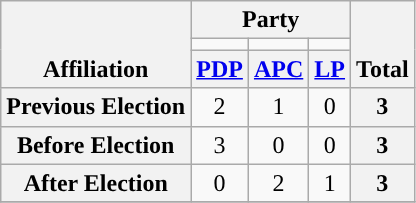<table class=wikitable style="text-align:center">
<tr style="vertical-align:bottom;">
<th rowspan=3>Affiliation</th>
<th colspan=3>Party</th>
<th rowspan=3>Total</th>
</tr>
<tr>
<td style="background-color:"></td>
<td style="background-color:"></td>
<td style="background-color:"></td>
</tr>
<tr>
<th><a href='#'>PDP</a></th>
<th><a href='#'>APC</a></th>
<th><a href='#'>LP</a></th>
</tr>
<tr>
<th>Previous Election</th>
<td>2</td>
<td>1</td>
<td>0</td>
<th>3</th>
</tr>
<tr>
<th>Before Election</th>
<td>3</td>
<td>0</td>
<td>0</td>
<th>3</th>
</tr>
<tr>
<th>After Election</th>
<td>0</td>
<td>2</td>
<td>1</td>
<th>3</th>
</tr>
<tr>
</tr>
</table>
